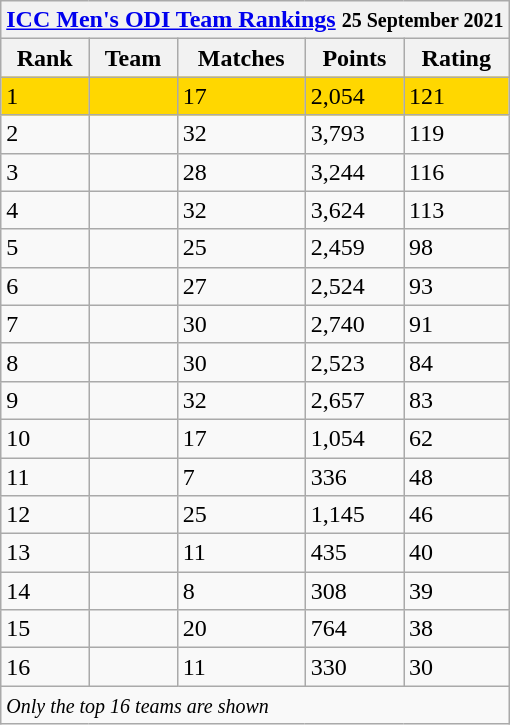<table class="wikitable" style="white-space:nowrap">
<tr>
<th colspan="5"><a href='#'>ICC Men's ODI Team Rankings</a> <small>25 September 2021</small></th>
</tr>
<tr>
<th>Rank</th>
<th>Team</th>
<th>Matches</th>
<th>Points</th>
<th>Rating</th>
</tr>
<tr style="background:gold">
<td>1</td>
<td style="text-align:left;"></td>
<td>17</td>
<td>2,054</td>
<td>121</td>
</tr>
<tr>
<td>2</td>
<td style="text-align:left;"></td>
<td>32</td>
<td>3,793</td>
<td>119</td>
</tr>
<tr>
<td>3</td>
<td style="text-align:left;"></td>
<td>28</td>
<td>3,244</td>
<td>116</td>
</tr>
<tr>
<td>4</td>
<td style="text-align:left;"></td>
<td>32</td>
<td>3,624</td>
<td>113</td>
</tr>
<tr>
<td>5</td>
<td style="text-align:left;"></td>
<td>25</td>
<td>2,459</td>
<td>98</td>
</tr>
<tr>
<td>6</td>
<td style="text-align:left;"></td>
<td>27</td>
<td>2,524</td>
<td>93</td>
</tr>
<tr>
<td>7</td>
<td style="text-align:left;"></td>
<td>30</td>
<td>2,740</td>
<td>91</td>
</tr>
<tr>
<td>8</td>
<td style="text-align:left;"></td>
<td>30</td>
<td>2,523</td>
<td>84</td>
</tr>
<tr>
<td>9</td>
<td style="text-align:left;"></td>
<td>32</td>
<td>2,657</td>
<td>83</td>
</tr>
<tr>
<td>10</td>
<td style="text-align:left;"></td>
<td>17</td>
<td>1,054</td>
<td>62</td>
</tr>
<tr>
<td>11</td>
<td style="text-align:left;"></td>
<td>7</td>
<td>336</td>
<td>48</td>
</tr>
<tr>
<td>12</td>
<td style="text-align:left;"></td>
<td>25</td>
<td>1,145</td>
<td>46</td>
</tr>
<tr>
<td>13</td>
<td style="text-align:left;"></td>
<td>11</td>
<td>435</td>
<td>40</td>
</tr>
<tr>
<td>14</td>
<td style="text-align:left;"></td>
<td>8</td>
<td>308</td>
<td>39</td>
</tr>
<tr>
<td>15</td>
<td style="text-align:left;"></td>
<td>20</td>
<td>764</td>
<td>38</td>
</tr>
<tr>
<td>16</td>
<td style="text-align:left;"></td>
<td>11</td>
<td>330</td>
<td>30</td>
</tr>
<tr>
<td colspan="5"><small><em>Only the top 16 teams are shown</em></small></td>
</tr>
</table>
